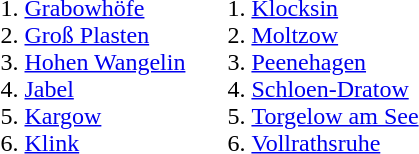<table>
<tr>
<td valign=top><br><ol><li><a href='#'>Grabowhöfe</a></li><li><a href='#'>Groß Plasten</a></li><li><a href='#'>Hohen Wangelin</a></li><li><a href='#'>Jabel</a></li><li><a href='#'>Kargow</a></li><li><a href='#'>Klink</a></li></ol></td>
<td valign=top><br><ol>
<li> <a href='#'>Klocksin</a>
<li> <a href='#'>Moltzow</a> 
<li> <a href='#'>Peenehagen</a> 
<li> <a href='#'>Schloen-Dratow</a>
<li> <a href='#'>Torgelow am See</a> 
<li> <a href='#'>Vollrathsruhe</a>
</ol></td>
</tr>
</table>
